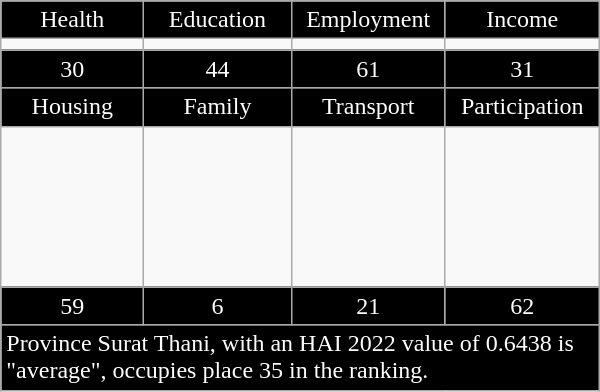<table class="wikitable floatright" style="width:400px;">
<tr>
<td style="text-align:center; width:100px; background:black; color:white;">Health</td>
<td style="text-align:center; width:100px; background:black; color:white;">Education</td>
<td style="text-align:center; width:100px; background:black; color:white;">Employment</td>
<td style="text-align:center; width:100px; background:black; color:white;">Income</td>
</tr>
<tr>
<td></td>
<td></td>
<td></td>
<td></td>
</tr>
<tr>
<td style="text-align:center; background:black; color:white;">30</td>
<td style="text-align:center; background:black; color:white;">44</td>
<td style="text-align:center; background:black; color:white;">61</td>
<td style="text-align:center; background:black; color:white;">31</td>
</tr>
<tr>
<td style="text-align:center; background:black; color:white;">Housing</td>
<td style="text-align:center; background:black; color:white;">Family</td>
<td style="text-align:center; background:black; color:white;">Transport</td>
<td style="text-align:center; background:black; color:white;">Participation</td>
</tr>
<tr>
<td style="height:100px;"></td>
<td></td>
<td></td>
<td></td>
</tr>
<tr>
<td style="text-align:center; background:black; color:white;">59</td>
<td style="text-align:center; background:black; color:white;">6</td>
<td style="text-align:center; background:black; color:white;">21</td>
<td style="text-align:center; background:black; color:white;">62</td>
</tr>
<tr>
<td colspan="4"; style="background:black; color:white;">Province Surat Thani, with an HAI 2022 value of 0.6438 is "average", occupies place 35 in the ranking.</td>
</tr>
</table>
